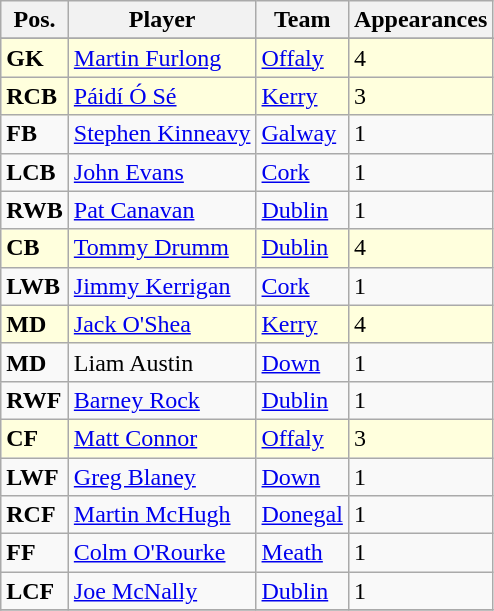<table class="wikitable">
<tr>
<th>Pos.</th>
<th>Player</th>
<th>Team</th>
<th>Appearances</th>
</tr>
<tr>
</tr>
<tr bgcolor=#FFFFDD>
<td><strong>GK</strong></td>
<td> <a href='#'>Martin Furlong</a></td>
<td><a href='#'>Offaly</a></td>
<td>4</td>
</tr>
<tr bgcolor=#FFFFDD>
<td><strong>RCB</strong></td>
<td> <a href='#'>Páidí Ó Sé</a></td>
<td><a href='#'>Kerry</a></td>
<td>3</td>
</tr>
<tr>
<td><strong>FB</strong></td>
<td> <a href='#'>Stephen Kinneavy</a></td>
<td><a href='#'>Galway</a></td>
<td>1</td>
</tr>
<tr>
<td><strong>LCB</strong></td>
<td> <a href='#'>John Evans</a></td>
<td><a href='#'>Cork</a></td>
<td>1</td>
</tr>
<tr>
<td><strong>RWB</strong></td>
<td> <a href='#'>Pat Canavan</a></td>
<td><a href='#'>Dublin</a></td>
<td>1</td>
</tr>
<tr bgcolor=#FFFFDD>
<td><strong>CB</strong></td>
<td> <a href='#'>Tommy Drumm</a></td>
<td><a href='#'>Dublin</a></td>
<td>4</td>
</tr>
<tr>
<td><strong>LWB</strong></td>
<td> <a href='#'>Jimmy Kerrigan</a></td>
<td><a href='#'>Cork</a></td>
<td>1</td>
</tr>
<tr bgcolor=#FFFFDD>
<td><strong>MD</strong></td>
<td> <a href='#'>Jack O'Shea</a></td>
<td><a href='#'>Kerry</a></td>
<td>4</td>
</tr>
<tr>
<td><strong>MD</strong></td>
<td> Liam Austin</td>
<td><a href='#'>Down</a></td>
<td>1</td>
</tr>
<tr>
<td><strong>RWF</strong></td>
<td> <a href='#'>Barney Rock</a></td>
<td><a href='#'>Dublin</a></td>
<td>1</td>
</tr>
<tr bgcolor=#FFFFDD>
<td><strong>CF</strong></td>
<td> <a href='#'>Matt Connor</a></td>
<td><a href='#'>Offaly</a></td>
<td>3</td>
</tr>
<tr>
<td><strong>LWF</strong></td>
<td> <a href='#'>Greg Blaney</a></td>
<td><a href='#'>Down</a></td>
<td>1</td>
</tr>
<tr>
<td><strong>RCF</strong></td>
<td> <a href='#'>Martin McHugh</a></td>
<td><a href='#'>Donegal</a></td>
<td>1</td>
</tr>
<tr>
<td><strong>FF</strong></td>
<td> <a href='#'>Colm O'Rourke</a></td>
<td><a href='#'>Meath</a></td>
<td>1</td>
</tr>
<tr>
<td><strong>LCF</strong></td>
<td> <a href='#'>Joe McNally</a></td>
<td><a href='#'>Dublin</a></td>
<td>1</td>
</tr>
<tr>
</tr>
</table>
